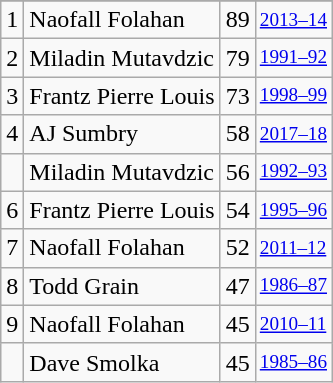<table class="wikitable">
<tr>
</tr>
<tr>
<td>1</td>
<td>Naofall Folahan</td>
<td>89</td>
<td style="font-size:80%;"><a href='#'>2013–14</a></td>
</tr>
<tr>
<td>2</td>
<td>Miladin Mutavdzic</td>
<td>79</td>
<td style="font-size:80%;"><a href='#'>1991–92</a></td>
</tr>
<tr>
<td>3</td>
<td>Frantz Pierre Louis</td>
<td>73</td>
<td style="font-size:80%;"><a href='#'>1998–99</a></td>
</tr>
<tr>
<td>4</td>
<td>AJ Sumbry</td>
<td>58</td>
<td style="font-size:80%;"><a href='#'>2017–18</a></td>
</tr>
<tr>
<td></td>
<td>Miladin Mutavdzic</td>
<td>56</td>
<td style="font-size:80%;"><a href='#'>1992–93</a></td>
</tr>
<tr>
<td>6</td>
<td>Frantz Pierre Louis</td>
<td>54</td>
<td style="font-size:80%;"><a href='#'>1995–96</a></td>
</tr>
<tr>
<td>7</td>
<td>Naofall Folahan</td>
<td>52</td>
<td style="font-size:80%;"><a href='#'>2011–12</a></td>
</tr>
<tr>
<td>8</td>
<td>Todd Grain</td>
<td>47</td>
<td style="font-size:80%;"><a href='#'>1986–87</a></td>
</tr>
<tr>
<td>9</td>
<td>Naofall Folahan</td>
<td>45</td>
<td style="font-size:80%;"><a href='#'>2010–11</a></td>
</tr>
<tr>
<td></td>
<td>Dave Smolka</td>
<td>45</td>
<td style="font-size:80%;"><a href='#'>1985–86</a></td>
</tr>
</table>
